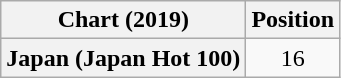<table class="wikitable plainrowheaders" style="text-align:center">
<tr>
<th scope="col">Chart (2019)</th>
<th scope="col">Position</th>
</tr>
<tr>
<th scope="row">Japan (Japan Hot 100)</th>
<td>16</td>
</tr>
</table>
